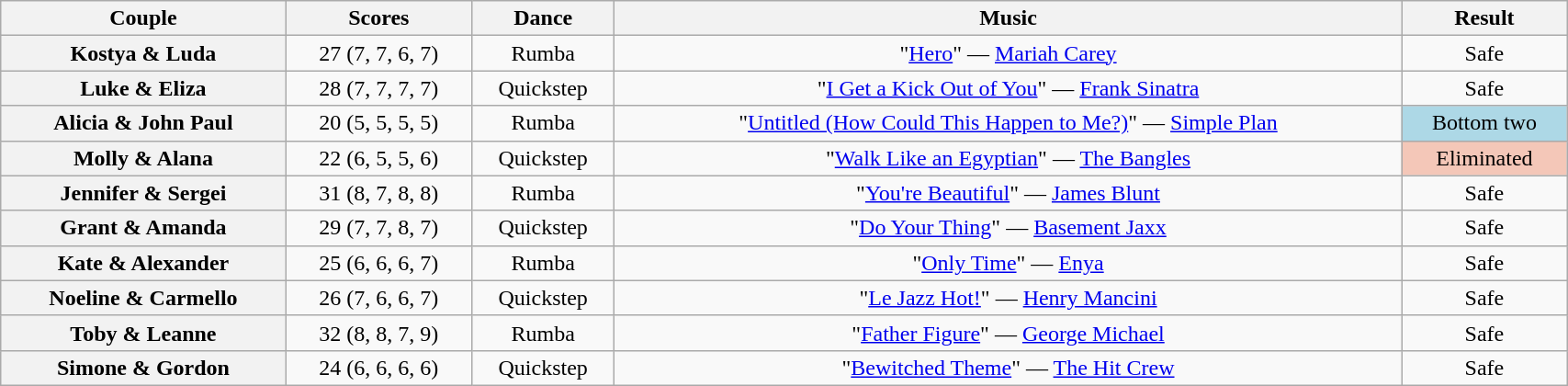<table class="wikitable sortable" style="text-align:center; width: 90%">
<tr>
<th scope="col">Couple</th>
<th scope="col">Scores</th>
<th scope="col" class="unsortable">Dance</th>
<th scope="col" class="unsortable">Music</th>
<th scope="col" class="unsortable">Result</th>
</tr>
<tr>
<th scope="row">Kostya & Luda</th>
<td>27 (7, 7, 6, 7)</td>
<td>Rumba</td>
<td>"<a href='#'>Hero</a>" — <a href='#'>Mariah Carey</a></td>
<td>Safe</td>
</tr>
<tr>
<th scope="row">Luke & Eliza</th>
<td>28 (7, 7, 7, 7)</td>
<td>Quickstep</td>
<td>"<a href='#'>I Get a Kick Out of You</a>" — <a href='#'>Frank Sinatra</a></td>
<td>Safe</td>
</tr>
<tr>
<th scope="row">Alicia & John Paul</th>
<td>20 (5, 5, 5, 5)</td>
<td>Rumba</td>
<td>"<a href='#'>Untitled (How Could This Happen to Me?)</a>" — <a href='#'>Simple Plan</a></td>
<td bgcolor="lightblue">Bottom two</td>
</tr>
<tr>
<th scope="row">Molly & Alana</th>
<td>22 (6, 5, 5, 6)</td>
<td>Quickstep</td>
<td>"<a href='#'>Walk Like an Egyptian</a>" — <a href='#'>The Bangles</a></td>
<td bgcolor="f4c7b8">Eliminated</td>
</tr>
<tr>
<th scope="row">Jennifer & Sergei</th>
<td>31 (8, 7, 8, 8)</td>
<td>Rumba</td>
<td>"<a href='#'>You're Beautiful</a>" — <a href='#'>James Blunt</a></td>
<td>Safe</td>
</tr>
<tr>
<th scope="row">Grant & Amanda</th>
<td>29 (7, 7, 8, 7)</td>
<td>Quickstep</td>
<td>"<a href='#'>Do Your Thing</a>" — <a href='#'>Basement Jaxx</a></td>
<td>Safe</td>
</tr>
<tr>
<th scope="row">Kate & Alexander</th>
<td>25 (6, 6, 6, 7)</td>
<td>Rumba</td>
<td>"<a href='#'>Only Time</a>" — <a href='#'>Enya</a></td>
<td>Safe</td>
</tr>
<tr>
<th scope="row">Noeline & Carmello</th>
<td>26 (7, 6, 6, 7)</td>
<td>Quickstep</td>
<td>"<a href='#'>Le Jazz Hot!</a>" — <a href='#'>Henry Mancini</a></td>
<td>Safe</td>
</tr>
<tr>
<th scope="row">Toby & Leanne</th>
<td>32 (8, 8, 7, 9)</td>
<td>Rumba</td>
<td>"<a href='#'>Father Figure</a>" — <a href='#'>George Michael</a></td>
<td>Safe</td>
</tr>
<tr>
<th scope="row">Simone & Gordon</th>
<td>24 (6, 6, 6, 6)</td>
<td>Quickstep</td>
<td>"<a href='#'>Bewitched Theme</a>" — <a href='#'>The Hit Crew</a></td>
<td>Safe</td>
</tr>
</table>
